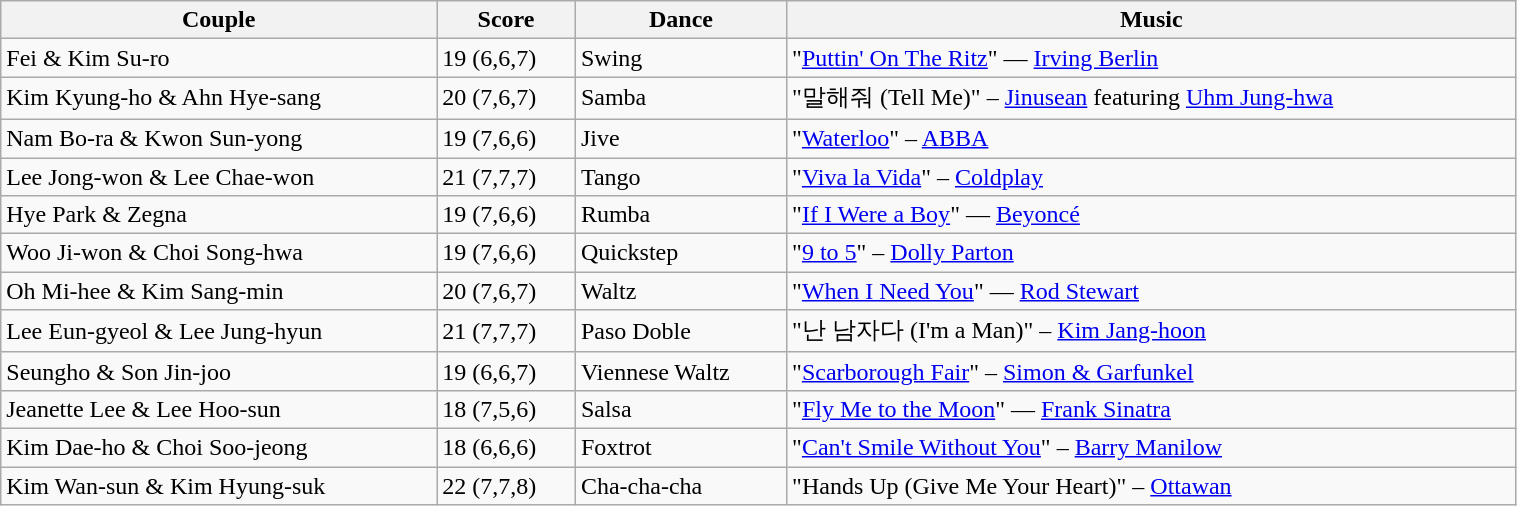<table class="wikitable" style="width:80%;">
<tr>
<th>Couple</th>
<th>Score</th>
<th>Dance</th>
<th>Music</th>
</tr>
<tr>
<td>Fei & Kim Su-ro</td>
<td>19 (6,6,7)</td>
<td>Swing</td>
<td>"<a href='#'>Puttin' On The Ritz</a>" — <a href='#'>Irving Berlin</a></td>
</tr>
<tr>
<td>Kim Kyung-ho & Ahn Hye-sang</td>
<td>20 (7,6,7)</td>
<td>Samba</td>
<td>"말해줘 (Tell Me)" – <a href='#'>Jinusean</a> featuring <a href='#'>Uhm Jung-hwa</a></td>
</tr>
<tr>
<td>Nam Bo-ra & Kwon Sun-yong</td>
<td>19 (7,6,6)</td>
<td>Jive</td>
<td>"<a href='#'>Waterloo</a>" – <a href='#'>ABBA</a></td>
</tr>
<tr>
<td>Lee Jong-won & Lee Chae-won</td>
<td>21 (7,7,7)</td>
<td>Tango</td>
<td>"<a href='#'>Viva la Vida</a>" – <a href='#'>Coldplay</a></td>
</tr>
<tr>
<td>Hye Park & Zegna</td>
<td>19 (7,6,6)</td>
<td>Rumba</td>
<td>"<a href='#'>If I Were a Boy</a>" — <a href='#'>Beyoncé</a></td>
</tr>
<tr>
<td>Woo Ji-won & Choi Song-hwa</td>
<td>19 (7,6,6)</td>
<td>Quickstep</td>
<td>"<a href='#'>9 to 5</a>" – <a href='#'>Dolly Parton</a></td>
</tr>
<tr>
<td>Oh Mi-hee & Kim Sang-min</td>
<td>20 (7,6,7)</td>
<td>Waltz</td>
<td>"<a href='#'>When I Need You</a>" — <a href='#'>Rod Stewart</a></td>
</tr>
<tr>
<td>Lee Eun-gyeol & Lee Jung-hyun</td>
<td>21 (7,7,7)</td>
<td>Paso Doble</td>
<td>"난 남자다 (I'm a Man)" – <a href='#'>Kim Jang-hoon</a></td>
</tr>
<tr>
<td>Seungho & Son Jin-joo</td>
<td>19 (6,6,7)</td>
<td>Viennese Waltz</td>
<td>"<a href='#'>Scarborough Fair</a>" – <a href='#'>Simon & Garfunkel</a></td>
</tr>
<tr>
<td>Jeanette Lee & Lee Hoo-sun</td>
<td>18 (7,5,6)</td>
<td>Salsa</td>
<td>"<a href='#'>Fly Me to the Moon</a>" — <a href='#'>Frank Sinatra</a></td>
</tr>
<tr>
<td>Kim Dae-ho & Choi Soo-jeong</td>
<td>18 (6,6,6)</td>
<td>Foxtrot</td>
<td>"<a href='#'>Can't Smile Without You</a>" – <a href='#'>Barry Manilow</a></td>
</tr>
<tr>
<td>Kim Wan-sun & Kim Hyung-suk</td>
<td>22 (7,7,8)</td>
<td>Cha-cha-cha</td>
<td>"Hands Up (Give Me Your Heart)" – <a href='#'>Ottawan</a></td>
</tr>
</table>
